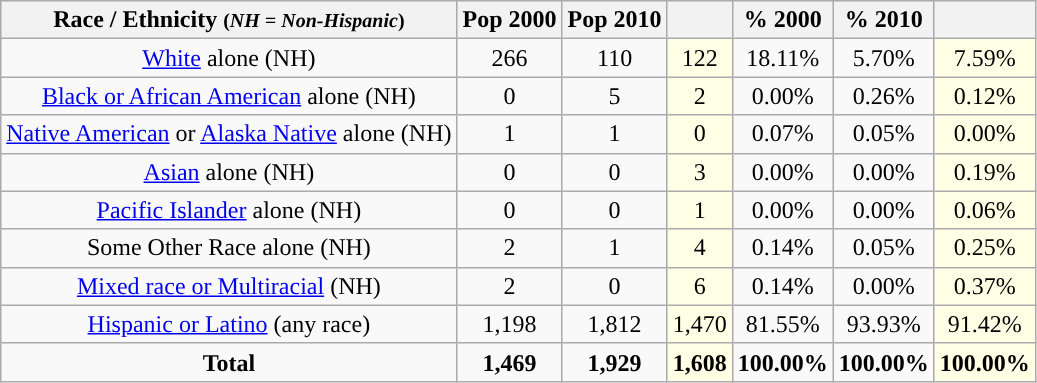<table class="wikitable" style="text-align:center;">
<tr>
<th>Race / Ethnicity <small>(<em>NH = Non-Hispanic</em>)</small></th>
<th>Pop 2000</th>
<th>Pop 2010</th>
<th></th>
<th>% 2000</th>
<th>% 2010</th>
<th></th>
</tr>
<tr>
<td><a href='#'>White</a> alone (NH)</td>
<td>266</td>
<td>110</td>
<td style='background: #ffffe6;'>122</td>
<td>18.11%</td>
<td>5.70%</td>
<td style='background: #ffffe6;'>7.59%</td>
</tr>
<tr>
<td><a href='#'>Black or African American</a> alone (NH)</td>
<td>0</td>
<td>5</td>
<td style='background: #ffffe6;'>2</td>
<td>0.00%</td>
<td>0.26%</td>
<td style='background: #ffffe6;'>0.12%</td>
</tr>
<tr>
<td><a href='#'>Native American</a> or <a href='#'>Alaska Native</a> alone (NH)</td>
<td>1</td>
<td>1</td>
<td style='background: #ffffe6;'>0</td>
<td>0.07%</td>
<td>0.05%</td>
<td style='background: #ffffe6;'>0.00%</td>
</tr>
<tr>
<td><a href='#'>Asian</a> alone (NH)</td>
<td>0</td>
<td>0</td>
<td style='background: #ffffe6;'>3</td>
<td>0.00%</td>
<td>0.00%</td>
<td style='background: #ffffe6;'>0.19%</td>
</tr>
<tr>
<td><a href='#'>Pacific Islander</a> alone (NH)</td>
<td>0</td>
<td>0</td>
<td style='background: #ffffe6;'>1</td>
<td>0.00%</td>
<td>0.00%</td>
<td style='background: #ffffe6;'>0.06%</td>
</tr>
<tr>
<td>Some Other Race alone (NH)</td>
<td>2</td>
<td>1</td>
<td style='background: #ffffe6;'>4</td>
<td>0.14%</td>
<td>0.05%</td>
<td style='background: #ffffe6;'>0.25%</td>
</tr>
<tr>
<td><a href='#'>Mixed race or Multiracial</a> (NH)</td>
<td>2</td>
<td>0</td>
<td style='background: #ffffe6;'>6</td>
<td>0.14%</td>
<td>0.00%</td>
<td style='background: #ffffe6;'>0.37%</td>
</tr>
<tr>
<td><a href='#'>Hispanic or Latino</a> (any race)</td>
<td>1,198</td>
<td>1,812</td>
<td style='background: #ffffe6;'>1,470</td>
<td>81.55%</td>
<td>93.93%</td>
<td style='background: #ffffe6;'>91.42%</td>
</tr>
<tr>
<td><strong>Total</strong></td>
<td><strong>1,469</strong></td>
<td><strong>1,929</strong></td>
<td style='background: #ffffe6;'><strong>1,608</strong></td>
<td><strong>100.00%</strong></td>
<td><strong>100.00%</strong></td>
<td style='background: #ffffe6;'><strong>100.00%</strong></td>
</tr>
</table>
